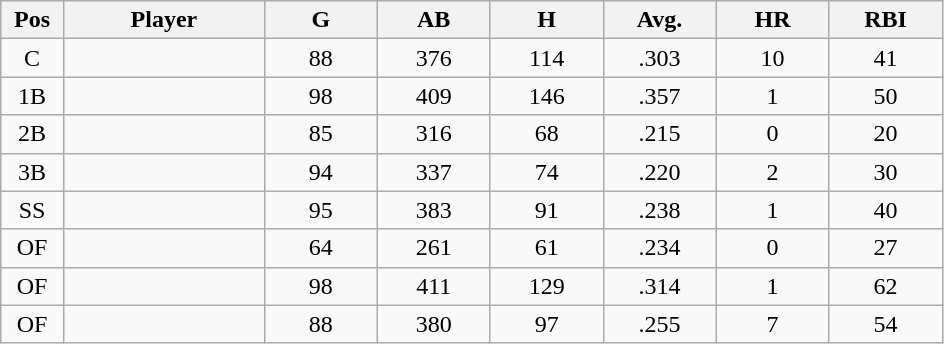<table class="wikitable sortable">
<tr>
<th bgcolor="#DDDDFF" width="5%">Pos</th>
<th bgcolor="#DDDDFF" width="16%">Player</th>
<th bgcolor="#DDDDFF" width="9%">G</th>
<th bgcolor="#DDDDFF" width="9%">AB</th>
<th bgcolor="#DDDDFF" width="9%">H</th>
<th bgcolor="#DDDDFF" width="9%">Avg.</th>
<th bgcolor="#DDDDFF" width="9%">HR</th>
<th bgcolor="#DDDDFF" width="9%">RBI</th>
</tr>
<tr align="center">
<td>C</td>
<td></td>
<td>88</td>
<td>376</td>
<td>114</td>
<td>.303</td>
<td>10</td>
<td>41</td>
</tr>
<tr align="center">
<td>1B</td>
<td></td>
<td>98</td>
<td>409</td>
<td>146</td>
<td>.357</td>
<td>1</td>
<td>50</td>
</tr>
<tr align="center">
<td>2B</td>
<td></td>
<td>85</td>
<td>316</td>
<td>68</td>
<td>.215</td>
<td>0</td>
<td>20</td>
</tr>
<tr align="center">
<td>3B</td>
<td></td>
<td>94</td>
<td>337</td>
<td>74</td>
<td>.220</td>
<td>2</td>
<td>30</td>
</tr>
<tr align="center">
<td>SS</td>
<td></td>
<td>95</td>
<td>383</td>
<td>91</td>
<td>.238</td>
<td>1</td>
<td>40</td>
</tr>
<tr align="center">
<td>OF</td>
<td></td>
<td>64</td>
<td>261</td>
<td>61</td>
<td>.234</td>
<td>0</td>
<td>27</td>
</tr>
<tr align="center">
<td>OF</td>
<td></td>
<td>98</td>
<td>411</td>
<td>129</td>
<td>.314</td>
<td>1</td>
<td>62</td>
</tr>
<tr align="center">
<td>OF</td>
<td></td>
<td>88</td>
<td>380</td>
<td>97</td>
<td>.255</td>
<td>7</td>
<td>54</td>
</tr>
</table>
